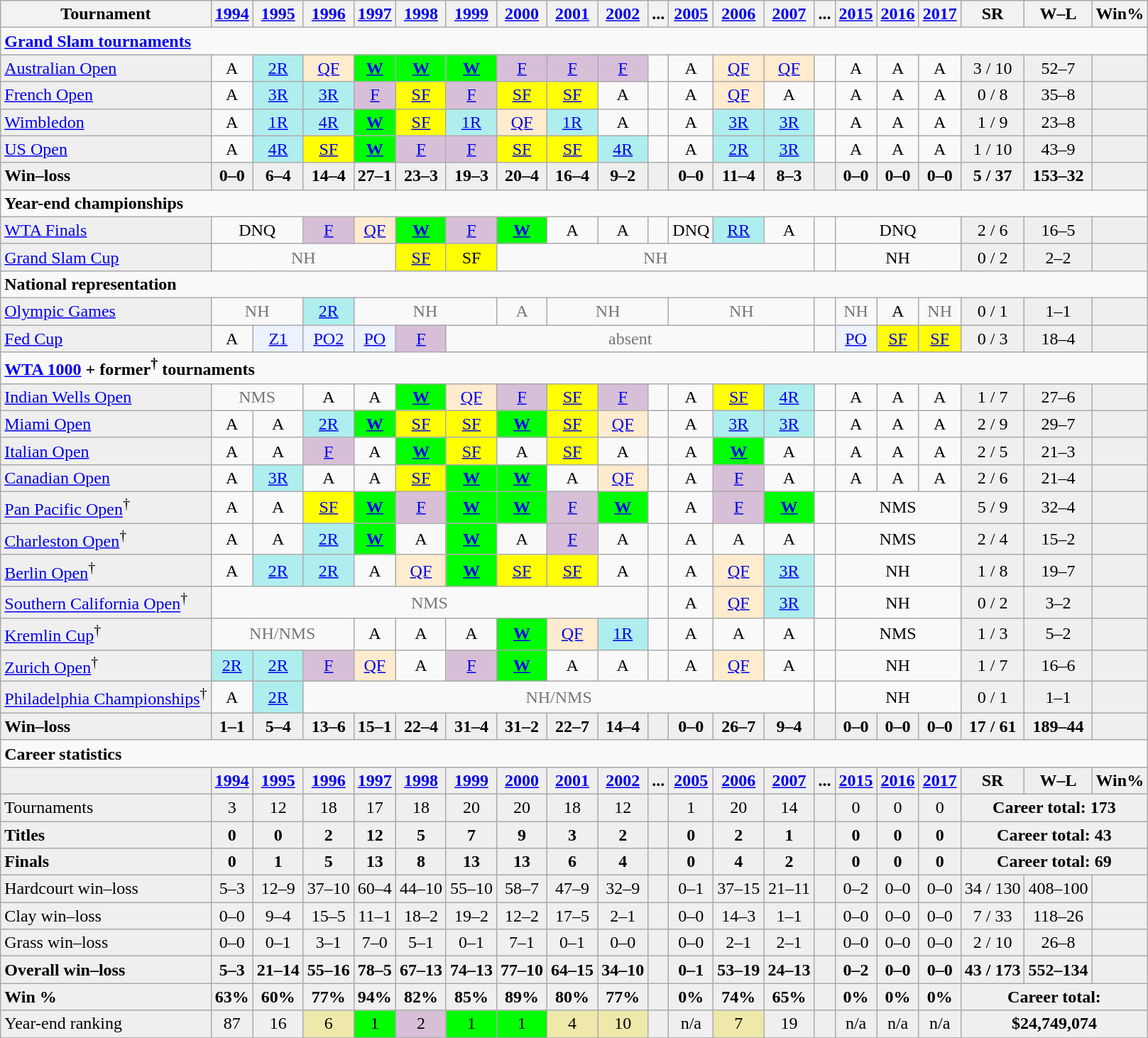<table class="wikitable nowrap" style=text-align:center>
<tr>
<th>Tournament</th>
<th><a href='#'>1994</a></th>
<th><a href='#'>1995</a></th>
<th><a href='#'>1996</a></th>
<th><a href='#'>1997</a></th>
<th><a href='#'>1998</a></th>
<th><a href='#'>1999</a></th>
<th><a href='#'>2000</a></th>
<th><a href='#'>2001</a></th>
<th><a href='#'>2002</a></th>
<th>...</th>
<th><a href='#'>2005</a></th>
<th><a href='#'>2006</a></th>
<th><a href='#'>2007</a></th>
<th>...</th>
<th><a href='#'>2015</a></th>
<th><a href='#'>2016</a></th>
<th><a href='#'>2017</a></th>
<th>SR</th>
<th>W–L</th>
<th>Win%</th>
</tr>
<tr>
<td colspan="21" align="left"><strong><a href='#'>Grand Slam tournaments</a></strong></td>
</tr>
<tr>
<td align=left bgcolor=efefef><a href='#'>Australian Open</a></td>
<td>A</td>
<td bgcolor=afeeee><a href='#'>2R</a></td>
<td bgcolor=ffebcd><a href='#'>QF</a></td>
<td bgcolor=lime><strong><a href='#'>W</a></strong></td>
<td bgcolor=lime><strong><a href='#'>W</a></strong></td>
<td bgcolor=lime><strong><a href='#'>W</a></strong></td>
<td bgcolor=thistle><a href='#'>F</a></td>
<td bgcolor=thistle><a href='#'>F</a></td>
<td bgcolor=thistle><a href='#'>F</a></td>
<td></td>
<td>A</td>
<td bgcolor=ffebcd><a href='#'>QF</a></td>
<td bgcolor=ffebcd><a href='#'>QF</a></td>
<td></td>
<td>A</td>
<td>A</td>
<td>A</td>
<td bgcolor="efefef">3 / 10</td>
<td bgcolor=efefef>52–7</td>
<td bgcolor=efefef></td>
</tr>
<tr>
<td align=left bgcolor=efefef><a href='#'>French Open</a></td>
<td>A</td>
<td bgcolor=afeeee><a href='#'>3R</a></td>
<td bgcolor=afeeee><a href='#'>3R</a></td>
<td bgcolor=thistle><a href='#'>F</a></td>
<td bgcolor=yellow><a href='#'>SF</a></td>
<td bgcolor=thistle><a href='#'>F</a></td>
<td bgcolor=yellow><a href='#'>SF</a></td>
<td bgcolor=yellow><a href='#'>SF</a></td>
<td>A</td>
<td></td>
<td>A</td>
<td bgcolor=ffebcd><a href='#'>QF</a></td>
<td>A</td>
<td></td>
<td>A</td>
<td>A</td>
<td>A</td>
<td bgcolor="efefef">0 / 8</td>
<td bgcolor=efefef>35–8</td>
<td bgcolor=efefef></td>
</tr>
<tr>
<td align=left bgcolor=efefef><a href='#'>Wimbledon</a></td>
<td>A</td>
<td bgcolor=afeeee><a href='#'>1R</a></td>
<td bgcolor=afeeee><a href='#'>4R</a></td>
<td bgcolor=lime><strong><a href='#'>W</a></strong></td>
<td bgcolor=yellow><a href='#'>SF</a></td>
<td bgcolor=afeeee><a href='#'>1R</a></td>
<td bgcolor=ffebcd><a href='#'>QF</a></td>
<td bgcolor=afeeee><a href='#'>1R</a></td>
<td>A</td>
<td></td>
<td>A</td>
<td bgcolor=afeeee><a href='#'>3R</a></td>
<td bgcolor=afeeee><a href='#'>3R</a></td>
<td></td>
<td>A</td>
<td>A</td>
<td>A</td>
<td bgcolor="efefef">1 / 9</td>
<td bgcolor=efefef>23–8</td>
<td bgcolor=efefef></td>
</tr>
<tr>
<td align=left bgcolor=efefef><a href='#'>US Open</a></td>
<td>A</td>
<td bgcolor=afeeee><a href='#'>4R</a></td>
<td bgcolor=yellow><a href='#'>SF</a></td>
<td bgcolor=lime><strong><a href='#'>W</a></strong></td>
<td bgcolor=thistle><a href='#'>F</a></td>
<td bgcolor=thistle><a href='#'>F</a></td>
<td bgcolor=yellow><a href='#'>SF</a></td>
<td bgcolor=yellow><a href='#'>SF</a></td>
<td bgcolor=afeeee><a href='#'>4R</a></td>
<td></td>
<td>A</td>
<td bgcolor=afeeee><a href='#'>2R</a></td>
<td bgcolor=afeeee><a href='#'>3R</a></td>
<td></td>
<td>A</td>
<td>A</td>
<td>A</td>
<td bgcolor="efefef">1 / 10</td>
<td bgcolor=efefef>43–9</td>
<td bgcolor=efefef></td>
</tr>
<tr style=background:#efefef;font-weight:bold>
<td style="text-align:left">Win–loss</td>
<td>0–0</td>
<td>6–4</td>
<td>14–4</td>
<td>27–1</td>
<td>23–3</td>
<td>19–3</td>
<td>20–4</td>
<td>16–4</td>
<td>9–2</td>
<td></td>
<td>0–0</td>
<td>11–4</td>
<td>8–3</td>
<td></td>
<td>0–0</td>
<td>0–0</td>
<td>0–0</td>
<td>5 / 37</td>
<td>153–32</td>
<td></td>
</tr>
<tr>
<td colspan="21" align="left"><strong>Year-end championships</strong></td>
</tr>
<tr>
<td align=left bgcolor=efefef><a href='#'>WTA Finals</a></td>
<td colspan="2">DNQ</td>
<td bgcolor=thistle><a href='#'>F</a></td>
<td bgcolor=ffebcd><a href='#'>QF</a></td>
<td bgcolor=lime><strong><a href='#'>W</a></strong></td>
<td bgcolor=thistle><a href='#'>F</a></td>
<td bgcolor=lime><strong><a href='#'>W</a></strong></td>
<td>A</td>
<td>A</td>
<td></td>
<td>DNQ</td>
<td bgcolor=afeeee><a href='#'>RR</a></td>
<td>A</td>
<td></td>
<td colspan="3">DNQ</td>
<td bgcolor="efefef">2 / 6</td>
<td bgcolor=efefef>16–5</td>
<td bgcolor=efefef></td>
</tr>
<tr>
<td align=left bgcolor=efefef><a href='#'>Grand Slam Cup</a></td>
<td colspan=4 style=color:#767676>NH</td>
<td bgcolor=yellow><a href='#'>SF</a></td>
<td bgcolor=yellow>SF</td>
<td colspan="7" style="color:#767676">NH</td>
<td></td>
<td colspan="3">NH</td>
<td bgcolor="efefef">0 / 2</td>
<td bgcolor=efefef>2–2</td>
<td bgcolor=efefef></td>
</tr>
<tr>
<td colspan="21" align="left"><strong>National representation</strong></td>
</tr>
<tr>
<td align=left bgcolor=efefef><a href='#'>Olympic Games</a></td>
<td colspan=2 style=color:#767676>NH</td>
<td bgcolor=afeeee><a href='#'>2R</a></td>
<td colspan=3 style=color:#767676>NH</td>
<td style=color:#767676>A</td>
<td colspan=3 style=color:#767676>NH</td>
<td colspan="3" style="color:#767676">NH</td>
<td></td>
<td style=color:#767676>NH</td>
<td>A</td>
<td style=color:#767676>NH</td>
<td bgcolor="efefef">0 / 1</td>
<td bgcolor=efefef>1–1</td>
<td bgcolor=efefef></td>
</tr>
<tr>
<td align=left bgcolor=efefef><a href='#'>Fed Cup</a></td>
<td>A</td>
<td bgcolor=ecf2ff><a href='#'>Z1</a></td>
<td bgcolor=ecf2ff><a href='#'>PO2</a></td>
<td bgcolor=ecf2ff><a href='#'>PO</a></td>
<td bgcolor=thistle><a href='#'>F</a></td>
<td colspan="8" style="color:#767676">absent</td>
<td></td>
<td bgcolor=ecf2ff><a href='#'>PO</a></td>
<td bgcolor=yellow><a href='#'>SF</a></td>
<td bgcolor=yellow><a href='#'>SF</a></td>
<td bgcolor="efefef">0 / 3</td>
<td bgcolor="efefef">18–4</td>
<td bgcolor="efefef"></td>
</tr>
<tr>
<td colspan="21" align="left"><strong><a href='#'>WTA 1000</a> + former<sup>†</sup> tournaments</strong></td>
</tr>
<tr>
<td align="left" bgcolor=efefef><a href='#'>Indian Wells Open</a></td>
<td colspan="2" style="color:#767676">NMS</td>
<td>A</td>
<td>A</td>
<td bgcolor="lime"><strong><a href='#'>W</a></strong></td>
<td bgcolor="ffebcd"><a href='#'>QF</a></td>
<td bgcolor="thistle"><a href='#'>F</a></td>
<td bgcolor="yellow"><a href='#'>SF</a></td>
<td bgcolor="thistle"><a href='#'>F</a></td>
<td></td>
<td>A</td>
<td bgcolor="yellow"><a href='#'>SF</a></td>
<td bgcolor="afeeee"><a href='#'>4R</a></td>
<td></td>
<td>A</td>
<td>A</td>
<td>A</td>
<td bgcolor="efefef">1 / 7</td>
<td bgcolor=efefef>27–6</td>
<td bgcolor=efefef></td>
</tr>
<tr>
<td align="left" bgcolor=efefef><a href='#'>Miami Open</a></td>
<td>A</td>
<td>A</td>
<td bgcolor="afeeee"><a href='#'>2R</a></td>
<td bgcolor="lime"><strong><a href='#'>W</a></strong></td>
<td bgcolor="yellow"><a href='#'>SF</a></td>
<td bgcolor="yellow"><a href='#'>SF</a></td>
<td bgcolor="lime"><strong><a href='#'>W</a></strong></td>
<td bgcolor="yellow"><a href='#'>SF</a></td>
<td bgcolor="ffebcd"><a href='#'>QF</a></td>
<td></td>
<td>A</td>
<td bgcolor="afeeee"><a href='#'>3R</a></td>
<td bgcolor="afeeee"><a href='#'>3R</a></td>
<td></td>
<td>A</td>
<td>A</td>
<td>A</td>
<td bgcolor="efefef">2 / 9</td>
<td bgcolor=efefef>29–7</td>
<td bgcolor=efefef></td>
</tr>
<tr>
<td align="left" bgcolor=efefef><a href='#'>Italian Open</a></td>
<td>A</td>
<td>A</td>
<td bgcolor="thistle"><a href='#'>F</a></td>
<td>A</td>
<td bgcolor="lime"><strong><a href='#'>W</a></strong></td>
<td bgcolor="yellow"><a href='#'>SF</a></td>
<td>A</td>
<td bgcolor="yellow"><a href='#'>SF</a></td>
<td>A</td>
<td></td>
<td>A</td>
<td bgcolor="lime"><strong><a href='#'>W</a></strong></td>
<td>A</td>
<td></td>
<td>A</td>
<td>A</td>
<td>A</td>
<td bgcolor="efefef">2 / 5</td>
<td bgcolor=efefef>21–3</td>
<td bgcolor=efefef></td>
</tr>
<tr>
<td align="left" bgcolor=efefef><a href='#'>Canadian Open</a></td>
<td>A</td>
<td bgcolor="afeeee"><a href='#'>3R</a></td>
<td>A</td>
<td>A</td>
<td bgcolor="yellow"><a href='#'>SF</a></td>
<td bgcolor="lime"><strong><a href='#'>W</a></strong></td>
<td bgcolor="lime"><strong><a href='#'>W</a></strong></td>
<td>A</td>
<td bgcolor="ffebcd"><a href='#'>QF</a></td>
<td></td>
<td>A</td>
<td bgcolor="thistle"><a href='#'>F</a></td>
<td>A</td>
<td></td>
<td>A</td>
<td>A</td>
<td>A</td>
<td bgcolor="efefef">2 / 6</td>
<td bgcolor=efefef>21–4</td>
<td bgcolor=efefef></td>
</tr>
<tr>
<td align="left" bgcolor=efefef><a href='#'>Pan Pacific Open</a><sup>†</sup></td>
<td>A</td>
<td>A</td>
<td bgcolor="yellow"><a href='#'>SF</a></td>
<td bgcolor="lime"><strong><a href='#'>W</a></strong></td>
<td bgcolor="thistle"><a href='#'>F</a></td>
<td bgcolor="lime"><strong><a href='#'>W</a></strong></td>
<td bgcolor="lime"><strong><a href='#'>W</a></strong></td>
<td bgcolor="thistle"><a href='#'>F</a></td>
<td bgcolor="lime"><strong><a href='#'>W</a></strong></td>
<td></td>
<td>A</td>
<td bgcolor="thistle"><a href='#'>F</a></td>
<td bgcolor="lime"><strong><a href='#'>W</a></strong></td>
<td></td>
<td colspan="3">NMS</td>
<td bgcolor="efefef">5 / 9</td>
<td bgcolor=efefef>32–4</td>
<td bgcolor=efefef></td>
</tr>
<tr>
<td align="left" bgcolor=efefef><a href='#'>Charleston Open</a><sup>†</sup></td>
<td>A</td>
<td>A</td>
<td bgcolor="afeeee"><a href='#'>2R</a></td>
<td bgcolor="lime"><strong><a href='#'>W</a></strong></td>
<td>A</td>
<td bgcolor="lime"><strong><a href='#'>W</a></strong></td>
<td>A</td>
<td bgcolor="thistle"><a href='#'>F</a></td>
<td>A</td>
<td></td>
<td>A</td>
<td>A</td>
<td>A</td>
<td></td>
<td colspan="3">NMS</td>
<td bgcolor="efefef">2 / 4</td>
<td bgcolor=efefef>15–2</td>
<td bgcolor=efefef></td>
</tr>
<tr>
<td align="left" bgcolor=efefef><a href='#'>Berlin Open</a><sup>†</sup></td>
<td>A</td>
<td bgcolor="afeeee"><a href='#'>2R</a></td>
<td bgcolor="afeeee"><a href='#'>2R</a></td>
<td>A</td>
<td bgcolor="ffebcd"><a href='#'>QF</a></td>
<td bgcolor="lime"><strong><a href='#'>W</a></strong></td>
<td bgcolor="yellow"><a href='#'>SF</a></td>
<td bgcolor="yellow"><a href='#'>SF</a></td>
<td>A</td>
<td></td>
<td>A</td>
<td bgcolor="ffebcd"><a href='#'>QF</a></td>
<td bgcolor="afeeee"><a href='#'>3R</a></td>
<td></td>
<td colspan="3">NH</td>
<td bgcolor="efefef">1 / 8</td>
<td bgcolor=efefef>19–7</td>
<td bgcolor=efefef></td>
</tr>
<tr>
<td align="left" bgcolor=efefef><a href='#'>Southern California Open</a><sup>†</sup></td>
<td colspan="9" style="color:#767676">NMS</td>
<td></td>
<td>A</td>
<td bgcolor="ffebcd"><a href='#'>QF</a></td>
<td bgcolor="afeeee"><a href='#'>3R</a></td>
<td></td>
<td colspan="3">NH</td>
<td bgcolor="efefef">0 / 2</td>
<td bgcolor=efefef>3–2</td>
<td bgcolor=efefef></td>
</tr>
<tr>
<td align=left bgcolor=efefef><a href='#'>Kremlin Cup</a><sup>†</sup></td>
<td colspan=3 style=color:#767676>NH/NMS</td>
<td>A</td>
<td>A</td>
<td>A</td>
<td bgcolor=lime><strong><a href='#'>W</a></strong></td>
<td bgcolor=ffebcd><a href='#'>QF</a></td>
<td bgcolor=afeeee><a href='#'>1R</a></td>
<td></td>
<td>A</td>
<td>A</td>
<td>A</td>
<td></td>
<td colspan="3">NMS</td>
<td bgcolor="efefef">1 / 3</td>
<td bgcolor=efefef>5–2</td>
<td bgcolor=efefef></td>
</tr>
<tr>
<td align=left bgcolor=efefef><a href='#'>Zurich Open</a><sup>†</sup></td>
<td bgcolor=afeeee><a href='#'>2R</a></td>
<td bgcolor=afeeee><a href='#'>2R</a></td>
<td bgcolor=thistle><a href='#'>F</a></td>
<td bgcolor=ffebcd><a href='#'>QF</a></td>
<td>A</td>
<td bgcolor=thistle><a href='#'>F</a></td>
<td bgcolor=lime><strong><a href='#'>W</a></strong></td>
<td>A</td>
<td>A</td>
<td></td>
<td>A</td>
<td bgcolor=ffebcd><a href='#'>QF</a></td>
<td>A</td>
<td></td>
<td colspan="3">NH</td>
<td bgcolor="efefef">1 / 7</td>
<td bgcolor=efefef>16–6</td>
<td bgcolor=efefef></td>
</tr>
<tr>
<td align=left bgcolor=efefef><a href='#'>Philadelphia Championships</a><sup>†</sup></td>
<td>A</td>
<td bgcolor=afeeee><a href='#'>2R</a></td>
<td colspan="11" style="color:#767676">NH/NMS</td>
<td></td>
<td colspan="3">NH</td>
<td bgcolor=efefef>0 / 1</td>
<td bgcolor=efefef>1–1</td>
<td bgcolor=efefef></td>
</tr>
<tr style="background:#efefef;font-weight:bold">
<td align=left>Win–loss</td>
<td>1–1</td>
<td>5–4</td>
<td>13–6</td>
<td>15–1</td>
<td>22–4</td>
<td>31–4</td>
<td>31–2</td>
<td>22–7</td>
<td>14–4</td>
<td></td>
<td>0–0</td>
<td>26–7</td>
<td>9–4</td>
<td></td>
<td>0–0</td>
<td>0–0</td>
<td>0–0</td>
<td>17 / 61</td>
<td>189–44</td>
<td></td>
</tr>
<tr>
<td colspan="21" style="text-align:left"><strong>Career statistics</strong></td>
</tr>
<tr style="background:#efefef;font-weight:bold">
<td></td>
<td><a href='#'>1994</a></td>
<td><a href='#'>1995</a></td>
<td><a href='#'>1996</a></td>
<td><a href='#'>1997</a></td>
<td><a href='#'>1998</a></td>
<td><a href='#'>1999</a></td>
<td><a href='#'>2000</a></td>
<td><a href='#'>2001</a></td>
<td><a href='#'>2002</a></td>
<td>...</td>
<td><a href='#'>2005</a></td>
<td><a href='#'>2006</a></td>
<td><a href='#'>2007</a></td>
<td>...</td>
<td><a href='#'>2015</a></td>
<td><a href='#'>2016</a></td>
<td><a href='#'>2017</a></td>
<td>SR</td>
<td>W–L</td>
<td>Win%</td>
</tr>
<tr bgcolor="efefef">
<td align="left">Tournaments</td>
<td>3</td>
<td>12</td>
<td>18</td>
<td>17</td>
<td>18</td>
<td>20</td>
<td>20</td>
<td>18</td>
<td>12</td>
<td></td>
<td>1</td>
<td>20</td>
<td>14</td>
<td></td>
<td>0</td>
<td>0</td>
<td>0</td>
<td colspan="3"><strong>Career total: 173</strong></td>
</tr>
<tr style="background:#efefef;font-weight:bold">
<td style="text-align:left">Titles</td>
<td>0</td>
<td>0</td>
<td>2</td>
<td>12</td>
<td>5</td>
<td>7</td>
<td>9</td>
<td>3</td>
<td>2</td>
<td></td>
<td>0</td>
<td>2</td>
<td>1</td>
<td></td>
<td>0</td>
<td>0</td>
<td>0</td>
<td colspan="3">Career total: 43</td>
</tr>
<tr style="background:#efefef;font-weight:bold">
<td align="left">Finals</td>
<td>0</td>
<td>1</td>
<td>5</td>
<td>13</td>
<td>8</td>
<td>13</td>
<td>13</td>
<td>6</td>
<td>4</td>
<td></td>
<td>0</td>
<td>4</td>
<td>2</td>
<td></td>
<td>0</td>
<td>0</td>
<td>0</td>
<td colspan="3">Career total: 69</td>
</tr>
<tr style="background:#efefef;">
<td align="left">Hardcourt win–loss</td>
<td>5–3</td>
<td>12–9</td>
<td>37–10</td>
<td>60–4</td>
<td>44–10</td>
<td>55–10</td>
<td>58–7</td>
<td>47–9</td>
<td>32–9</td>
<td></td>
<td>0–1</td>
<td>37–15</td>
<td>21–11</td>
<td></td>
<td>0–2</td>
<td>0–0</td>
<td>0–0</td>
<td>34 / 130</td>
<td>408–100</td>
<td></td>
</tr>
<tr style="background:#efefef;">
<td align="left">Clay win–loss</td>
<td>0–0</td>
<td>9–4</td>
<td>15–5</td>
<td>11–1</td>
<td>18–2</td>
<td>19–2</td>
<td>12–2</td>
<td>17–5</td>
<td>2–1</td>
<td></td>
<td>0–0</td>
<td>14–3</td>
<td>1–1</td>
<td></td>
<td>0–0</td>
<td>0–0</td>
<td>0–0</td>
<td>7 / 33</td>
<td>118–26</td>
<td></td>
</tr>
<tr style="background:#efefef;">
<td align="left">Grass win–loss</td>
<td>0–0</td>
<td>0–1</td>
<td>3–1</td>
<td>7–0</td>
<td>5–1</td>
<td>0–1</td>
<td>7–1</td>
<td>0–1</td>
<td>0–0</td>
<td></td>
<td>0–0</td>
<td>2–1</td>
<td>2–1</td>
<td></td>
<td>0–0</td>
<td>0–0</td>
<td>0–0</td>
<td>2 / 10</td>
<td>26–8</td>
<td></td>
</tr>
<tr style="background:#efefef;font-weight:bold">
<td style="text-align:left">Overall win–loss</td>
<td>5–3</td>
<td>21–14</td>
<td>55–16</td>
<td>78–5</td>
<td>67–13</td>
<td>74–13</td>
<td>77–10</td>
<td>64–15</td>
<td>34–10</td>
<td></td>
<td>0–1</td>
<td>53–19</td>
<td>24–13</td>
<td></td>
<td>0–2</td>
<td>0–0</td>
<td>0–0</td>
<td>43 / 173</td>
<td>552–134</td>
<td></td>
</tr>
<tr style="background:#efefef;font-weight:bold">
<td style="text-align:left">Win %</td>
<td>63%</td>
<td>60%</td>
<td>77%</td>
<td>94%</td>
<td>82%</td>
<td>85%</td>
<td>89%</td>
<td>80%</td>
<td>77%</td>
<td></td>
<td>0%</td>
<td>74%</td>
<td>65%</td>
<td></td>
<td>0%</td>
<td>0%</td>
<td>0%</td>
<td colspan="3">Career total: </td>
</tr>
<tr style="background:#efefef;">
<td align="left">Year-end ranking</td>
<td>87</td>
<td>16</td>
<td bgcolor="EEE8AA">6</td>
<td bgcolor="lime">1</td>
<td bgcolor="thistle">2</td>
<td bgcolor="lime">1</td>
<td bgcolor="lime">1</td>
<td bgcolor="EEE8AA">4</td>
<td bgcolor="EEE8AA">10</td>
<td></td>
<td>n/a</td>
<td bgcolor="EEE8AA">7</td>
<td>19</td>
<td></td>
<td>n/a</td>
<td>n/a</td>
<td>n/a</td>
<td colspan="3"><strong>$24,749,074</strong></td>
</tr>
</table>
